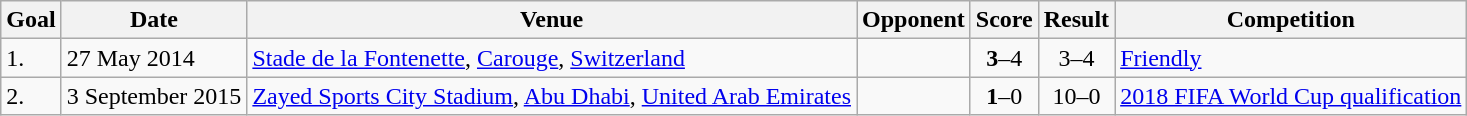<table class="wikitable plainrowheaders sortable">
<tr>
<th>Goal</th>
<th>Date</th>
<th>Venue</th>
<th>Opponent</th>
<th>Score</th>
<th>Result</th>
<th>Competition</th>
</tr>
<tr>
<td>1.</td>
<td>27 May 2014</td>
<td><a href='#'>Stade de la Fontenette</a>, <a href='#'>Carouge</a>, <a href='#'>Switzerland</a></td>
<td></td>
<td align=center><strong>3</strong>–4</td>
<td align=center>3–4</td>
<td><a href='#'>Friendly</a></td>
</tr>
<tr>
<td>2.</td>
<td>3 September 2015</td>
<td><a href='#'>Zayed Sports City Stadium</a>, <a href='#'>Abu Dhabi</a>, <a href='#'>United Arab Emirates</a></td>
<td></td>
<td align=center><strong>1</strong>–0</td>
<td align=center>10–0</td>
<td><a href='#'>2018 FIFA World Cup qualification</a></td>
</tr>
</table>
